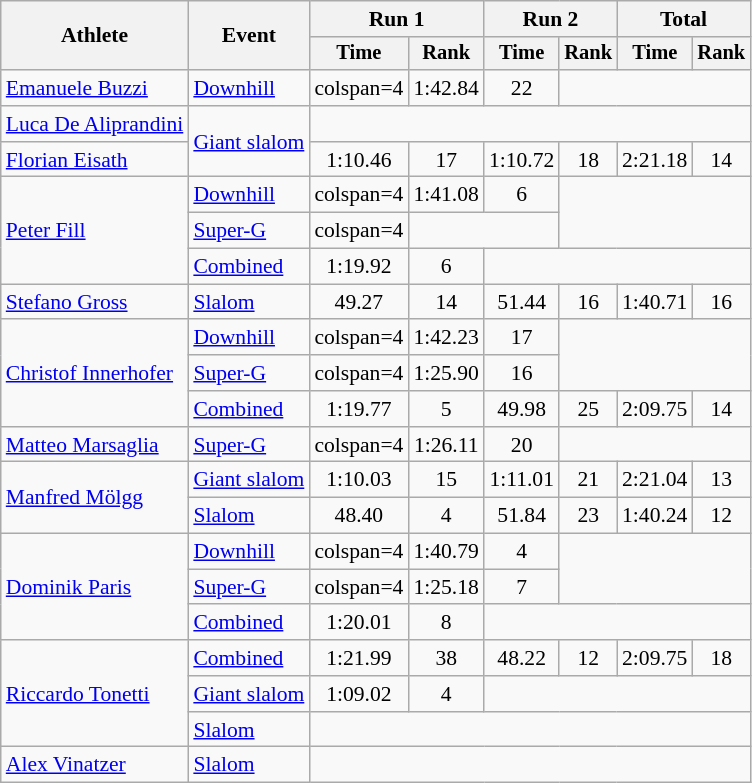<table class="wikitable" style="font-size:90%">
<tr>
<th rowspan=2>Athlete</th>
<th rowspan=2>Event</th>
<th colspan=2>Run 1</th>
<th colspan=2>Run 2</th>
<th colspan=2>Total</th>
</tr>
<tr style="font-size:95%">
<th>Time</th>
<th>Rank</th>
<th>Time</th>
<th>Rank</th>
<th>Time</th>
<th>Rank</th>
</tr>
<tr align=center>
<td align=left><a href='#'>Emanuele Buzzi</a></td>
<td align=left><a href='#'>Downhill</a></td>
<td>colspan=4 </td>
<td>1:42.84</td>
<td>22</td>
</tr>
<tr align=center>
<td align=left><a href='#'>Luca De Aliprandini</a></td>
<td align=left rowspan=2><a href='#'>Giant slalom</a></td>
<td colspan=6></td>
</tr>
<tr align=center>
<td align=left><a href='#'>Florian Eisath</a></td>
<td>1:10.46</td>
<td>17</td>
<td>1:10.72</td>
<td>18</td>
<td>2:21.18</td>
<td>14</td>
</tr>
<tr align=center>
<td align=left rowspan=3><a href='#'>Peter Fill</a></td>
<td align=left><a href='#'>Downhill</a></td>
<td>colspan=4 </td>
<td>1:41.08</td>
<td>6</td>
</tr>
<tr align=center>
<td align=left><a href='#'>Super-G</a></td>
<td>colspan=4 </td>
<td colspan=2></td>
</tr>
<tr align=center>
<td align=left><a href='#'>Combined</a></td>
<td>1:19.92</td>
<td>6</td>
<td colspan=4></td>
</tr>
<tr align=center>
<td align=left><a href='#'>Stefano Gross</a></td>
<td align=left><a href='#'>Slalom</a></td>
<td>49.27</td>
<td>14</td>
<td>51.44</td>
<td>16</td>
<td>1:40.71</td>
<td>16</td>
</tr>
<tr align=center>
<td align=left rowspan=3><a href='#'>Christof Innerhofer</a></td>
<td align=left><a href='#'>Downhill</a></td>
<td>colspan=4 </td>
<td>1:42.23</td>
<td>17</td>
</tr>
<tr align=center>
<td align=left><a href='#'>Super-G</a></td>
<td>colspan=4 </td>
<td>1:25.90</td>
<td>16</td>
</tr>
<tr align=center>
<td align=left><a href='#'>Combined</a></td>
<td>1:19.77</td>
<td>5</td>
<td>49.98</td>
<td>25</td>
<td>2:09.75</td>
<td>14</td>
</tr>
<tr align=center>
<td align=left><a href='#'>Matteo Marsaglia</a></td>
<td align=left><a href='#'>Super-G</a></td>
<td>colspan=4 </td>
<td>1:26.11</td>
<td>20</td>
</tr>
<tr align=center>
<td align=left rowspan=2><a href='#'>Manfred Mölgg</a></td>
<td align=left><a href='#'>Giant slalom</a></td>
<td>1:10.03</td>
<td>15</td>
<td>1:11.01</td>
<td>21</td>
<td>2:21.04</td>
<td>13</td>
</tr>
<tr align=center>
<td align=left><a href='#'>Slalom</a></td>
<td>48.40</td>
<td>4</td>
<td>51.84</td>
<td>23</td>
<td>1:40.24</td>
<td>12</td>
</tr>
<tr align=center>
<td align=left rowspan=3><a href='#'>Dominik Paris</a></td>
<td align=left><a href='#'>Downhill</a></td>
<td>colspan=4 </td>
<td>1:40.79</td>
<td>4</td>
</tr>
<tr align=center>
<td align=left><a href='#'>Super-G</a></td>
<td>colspan=4 </td>
<td>1:25.18</td>
<td>7</td>
</tr>
<tr align=center>
<td align=left><a href='#'>Combined</a></td>
<td>1:20.01</td>
<td>8</td>
<td colspan=4></td>
</tr>
<tr align=center>
<td align=left rowspan=3><a href='#'>Riccardo Tonetti</a></td>
<td align=left><a href='#'>Combined</a></td>
<td>1:21.99</td>
<td>38</td>
<td>48.22</td>
<td>12</td>
<td>2:09.75</td>
<td>18</td>
</tr>
<tr align=center>
<td align=left><a href='#'>Giant slalom</a></td>
<td>1:09.02</td>
<td>4</td>
<td colspan=4></td>
</tr>
<tr align=center>
<td align=left><a href='#'>Slalom</a></td>
<td colspan=6></td>
</tr>
<tr align=center>
<td align=left><a href='#'>Alex Vinatzer</a></td>
<td align=left><a href='#'>Slalom</a></td>
<td colspan=6></td>
</tr>
</table>
